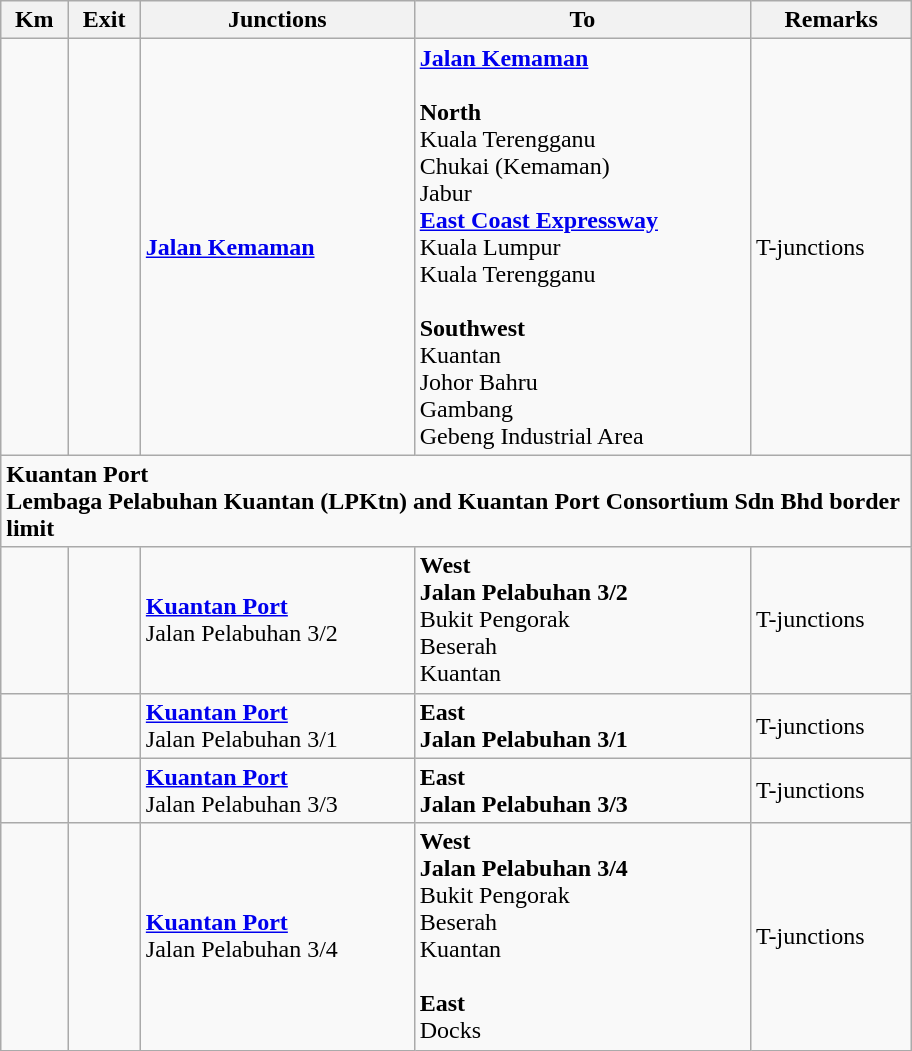<table class="wikitable">
<tr>
<th>Km</th>
<th>Exit</th>
<th>Junctions</th>
<th>To</th>
<th>Remarks</th>
</tr>
<tr>
<td></td>
<td></td>
<td> <strong><a href='#'>Jalan Kemaman</a></strong></td>
<td> <strong><a href='#'>Jalan Kemaman</a></strong><br><br><strong>North</strong><br>  Kuala Terengganu<br>  Chukai (Kemaman)<br>  Jabur<br>  <strong><a href='#'>East Coast Expressway</a></strong><br>Kuala Lumpur<br>Kuala Terengganu<br><br><strong>Southwest</strong><br>   Kuantan<br>  Johor Bahru<br> Gambang<br>Gebeng Industrial Area</td>
<td>T-junctions</td>
</tr>
<tr>
<td style="width:600px" colspan="6" style="text-align:center; background:white;"><strong><span>Kuantan Port <br>Lembaga Pelabuhan Kuantan (LPKtn) and Kuantan Port Consortium Sdn Bhd border limit</span></strong></td>
</tr>
<tr>
<td></td>
<td></td>
<td><strong><a href='#'>Kuantan Port</a></strong> <br>Jalan Pelabuhan 3/2</td>
<td><strong>West</strong><br><strong>Jalan Pelabuhan 3/2</strong><br>Bukit Pengorak<br>Beserah<br>Kuantan</td>
<td>T-junctions</td>
</tr>
<tr>
<td></td>
<td></td>
<td><strong><a href='#'>Kuantan Port</a></strong> <br>Jalan Pelabuhan 3/1</td>
<td><strong>East</strong><br><strong>Jalan Pelabuhan 3/1</strong></td>
<td>T-junctions</td>
</tr>
<tr>
<td></td>
<td></td>
<td><strong><a href='#'>Kuantan Port</a></strong> <br>Jalan Pelabuhan 3/3</td>
<td><strong>East</strong><br><strong>Jalan Pelabuhan 3/3</strong></td>
<td>T-junctions</td>
</tr>
<tr>
<td></td>
<td></td>
<td><strong><a href='#'>Kuantan Port</a></strong> <br>Jalan Pelabuhan 3/4</td>
<td><strong>West</strong><br><strong>Jalan Pelabuhan 3/4</strong><br>Bukit Pengorak<br>Beserah<br>Kuantan<br><br><strong>East</strong><br>Docks</td>
<td>T-junctions</td>
</tr>
</table>
